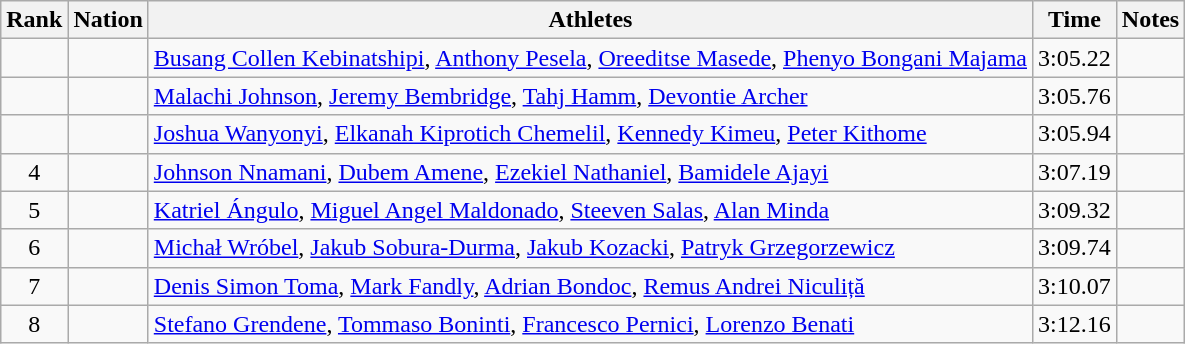<table class="wikitable sortable" style="text-align:center">
<tr>
<th>Rank</th>
<th>Nation</th>
<th>Athletes</th>
<th>Time</th>
<th>Notes</th>
</tr>
<tr>
<td></td>
<td align=left></td>
<td align=left><a href='#'>Busang Collen Kebinatshipi</a>, <a href='#'>Anthony Pesela</a>, <a href='#'>Oreeditse Masede</a>, <a href='#'>Phenyo Bongani Majama</a></td>
<td>3:05.22</td>
<td></td>
</tr>
<tr>
<td></td>
<td align=left></td>
<td align=left><a href='#'>Malachi Johnson</a>, <a href='#'>Jeremy Bembridge</a>, <a href='#'>Tahj Hamm</a>, <a href='#'>Devontie Archer</a></td>
<td>3:05.76</td>
<td></td>
</tr>
<tr>
<td></td>
<td align=left></td>
<td align=left><a href='#'>Joshua Wanyonyi</a>, <a href='#'>Elkanah Kiprotich Chemelil</a>, <a href='#'>Kennedy Kimeu</a>, <a href='#'>Peter Kithome</a></td>
<td>3:05.94</td>
<td></td>
</tr>
<tr>
<td>4</td>
<td align=left></td>
<td align=left><a href='#'>Johnson Nnamani</a>, <a href='#'>Dubem Amene</a>, <a href='#'>Ezekiel Nathaniel</a>, <a href='#'>Bamidele Ajayi</a></td>
<td>3:07.19</td>
<td></td>
</tr>
<tr>
<td>5</td>
<td align=left></td>
<td align=left><a href='#'>Katriel Ángulo</a>, <a href='#'>Miguel Angel Maldonado</a>, <a href='#'>Steeven Salas</a>, <a href='#'>Alan Minda</a></td>
<td>3:09.32</td>
<td></td>
</tr>
<tr>
<td>6</td>
<td align=left></td>
<td align=left><a href='#'>Michał Wróbel</a>, <a href='#'>Jakub Sobura-Durma</a>,  <a href='#'>Jakub Kozacki</a>, <a href='#'>Patryk Grzegorzewicz</a></td>
<td>3:09.74</td>
<td></td>
</tr>
<tr>
<td>7</td>
<td align=left></td>
<td align=left><a href='#'>Denis Simon Toma</a>, <a href='#'>Mark Fandly</a>, <a href='#'>Adrian Bondoc</a>, <a href='#'>Remus Andrei Niculiță</a></td>
<td>3:10.07</td>
<td></td>
</tr>
<tr>
<td>8</td>
<td align=left></td>
<td align=left><a href='#'>Stefano Grendene</a>, <a href='#'>Tommaso Boninti</a>, <a href='#'>Francesco Pernici</a>, <a href='#'>Lorenzo Benati</a></td>
<td>3:12.16</td>
<td></td>
</tr>
</table>
